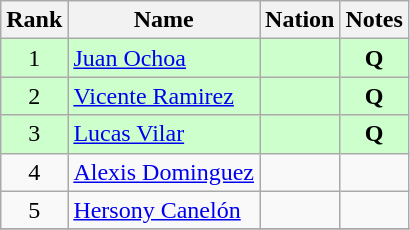<table class="wikitable" style="text-align:center">
<tr>
<th>Rank</th>
<th>Name</th>
<th>Nation</th>
<th>Notes</th>
</tr>
<tr bgcolor=ccffcc>
<td>1</td>
<td align=left><a href='#'>Juan Ochoa</a></td>
<td align=left></td>
<td><strong>Q</strong></td>
</tr>
<tr bgcolor=ccffcc>
<td>2</td>
<td align=left><a href='#'>Vicente Ramirez</a></td>
<td align=left></td>
<td><strong>Q</strong></td>
</tr>
<tr bgcolor=ccffcc>
<td>3</td>
<td align=left><a href='#'>Lucas Vilar</a></td>
<td align=left></td>
<td><strong>Q</strong></td>
</tr>
<tr>
<td>4</td>
<td align=left><a href='#'>Alexis Dominguez</a></td>
<td align=left></td>
<td></td>
</tr>
<tr>
<td>5</td>
<td align=left><a href='#'>Hersony Canelón</a></td>
<td align=left></td>
<td></td>
</tr>
<tr>
</tr>
</table>
